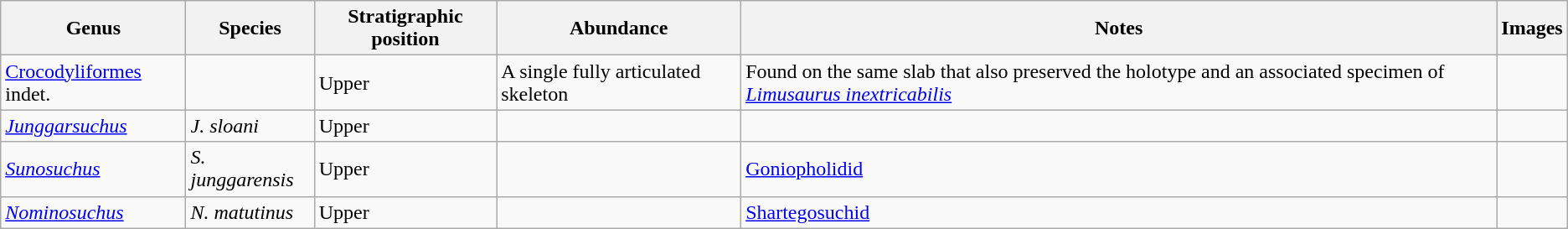<table class="wikitable" align="center">
<tr>
<th>Genus</th>
<th>Species</th>
<th>Stratigraphic position</th>
<th>Abundance</th>
<th>Notes</th>
<th>Images</th>
</tr>
<tr>
<td><a href='#'>Crocodyliformes</a> indet.</td>
<td></td>
<td>Upper</td>
<td>A single fully articulated skeleton</td>
<td>Found on the same slab that also preserved the holotype and an associated specimen of <em><a href='#'>Limusaurus inextricabilis</a></em></td>
<td></td>
</tr>
<tr>
<td><em><a href='#'>Junggarsuchus</a></em></td>
<td><em>J. sloani</em></td>
<td>Upper</td>
<td></td>
<td></td>
<td></td>
</tr>
<tr>
<td><em><a href='#'>Sunosuchus</a></em></td>
<td><em>S. junggarensis</em></td>
<td>Upper</td>
<td></td>
<td><a href='#'>Goniopholidid</a></td>
<td></td>
</tr>
<tr>
<td><em><a href='#'>Nominosuchus</a></em></td>
<td><em>N. matutinus</em></td>
<td>Upper</td>
<td></td>
<td><a href='#'>Shartegosuchid</a></td>
<td></td>
</tr>
</table>
